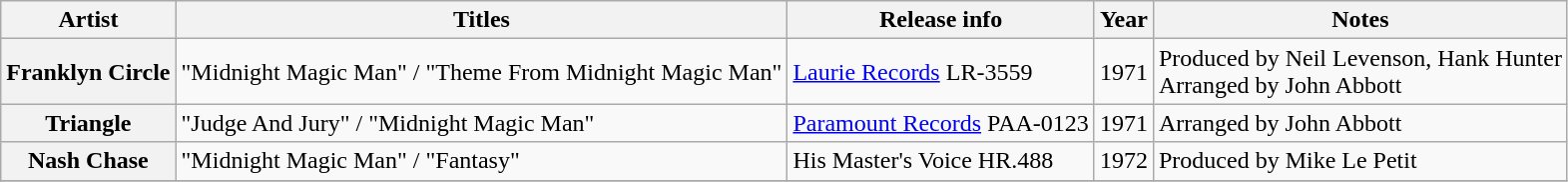<table class="wikitable plainrowheaders sortable">
<tr>
<th scope="col">Artist</th>
<th scope="col">Titles</th>
<th scope="col">Release info</th>
<th scope="col">Year</th>
<th scope="col" class="unsortable">Notes</th>
</tr>
<tr>
<th scope="row">Franklyn Circle</th>
<td>"Midnight Magic Man" / "Theme From Midnight Magic Man"</td>
<td><a href='#'>Laurie Records</a> LR-3559</td>
<td>1971</td>
<td>Produced by Neil Levenson, Hank Hunter<br>Arranged by John Abbott</td>
</tr>
<tr>
<th scope="row">Triangle</th>
<td>"Judge And Jury" / "Midnight Magic Man"</td>
<td><a href='#'>Paramount Records</a> PAA-0123</td>
<td>1971</td>
<td>Arranged by John Abbott</td>
</tr>
<tr>
<th scope="row">Nash Chase</th>
<td>"Midnight Magic Man" / "Fantasy"</td>
<td>His Master's Voice HR.488</td>
<td>1972</td>
<td>Produced by Mike Le Petit</td>
</tr>
<tr>
</tr>
</table>
